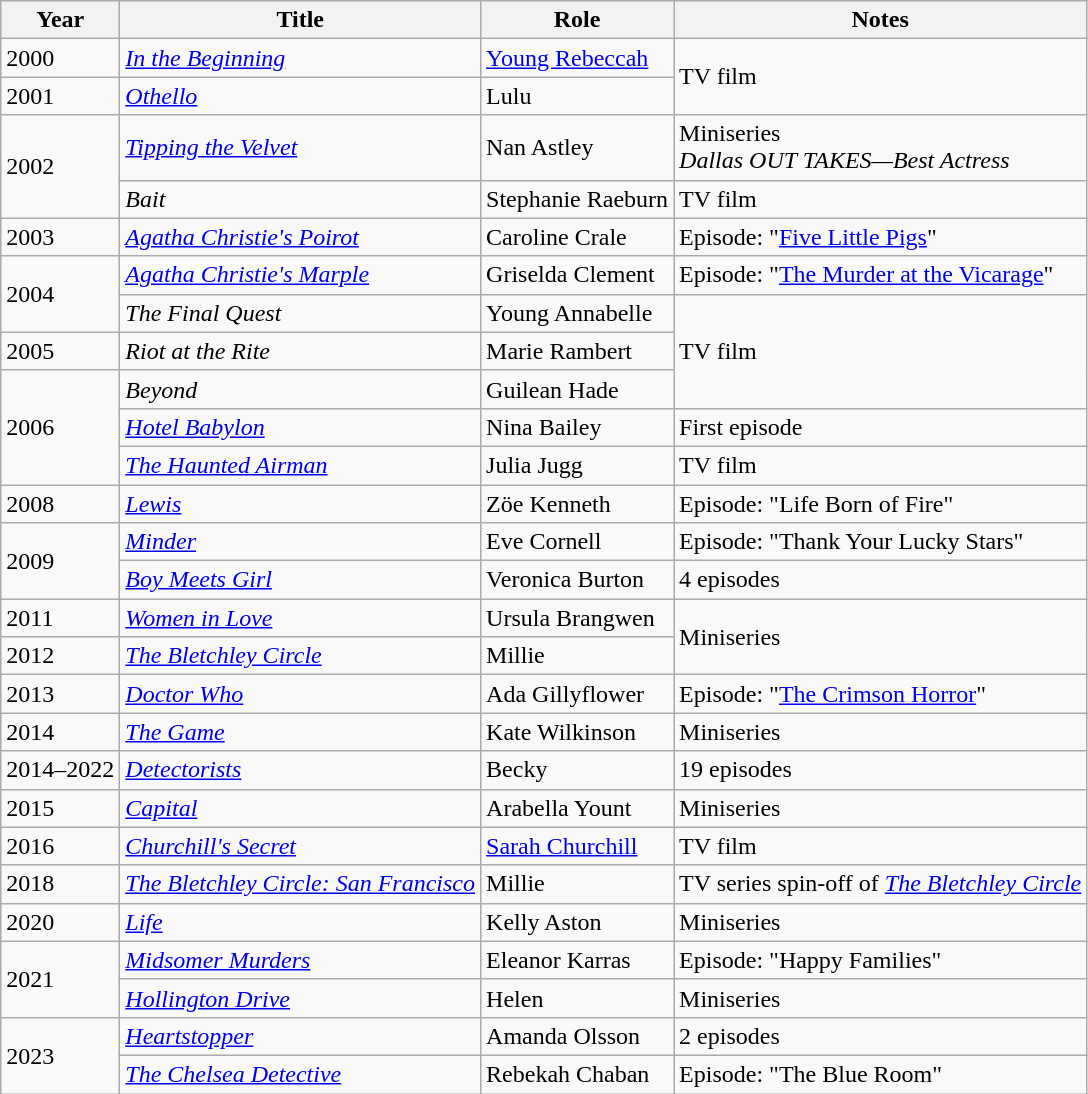<table class="wikitable">
<tr>
<th>Year</th>
<th>Title</th>
<th>Role</th>
<th>Notes</th>
</tr>
<tr>
<td>2000</td>
<td><a href='#'><em>In the Beginning</em></a></td>
<td><a href='#'>Young Rebeccah</a></td>
<td rowspan="2">TV film</td>
</tr>
<tr>
<td>2001</td>
<td><em><a href='#'>Othello</a></em></td>
<td>Lulu</td>
</tr>
<tr>
<td rowspan="2">2002</td>
<td><a href='#'><em>Tipping the Velvet</em></a></td>
<td>Nan Astley</td>
<td>Miniseries<br><em>Dallas OUT TAKES—Best Actress</em></td>
</tr>
<tr>
<td><em>Bait</em></td>
<td>Stephanie Raeburn</td>
<td>TV film</td>
</tr>
<tr>
<td>2003</td>
<td><em><a href='#'>Agatha Christie's Poirot</a></em></td>
<td>Caroline Crale</td>
<td>Episode: "<a href='#'>Five Little Pigs</a>"</td>
</tr>
<tr>
<td rowspan="2">2004</td>
<td><em><a href='#'>Agatha Christie's Marple</a></em></td>
<td>Griselda Clement</td>
<td>Episode: "<a href='#'>The Murder at the Vicarage</a>"</td>
</tr>
<tr>
<td><em>The Final Quest</em></td>
<td>Young Annabelle</td>
<td rowspan="3">TV film</td>
</tr>
<tr>
<td>2005</td>
<td><em>Riot at the Rite</em></td>
<td>Marie Rambert</td>
</tr>
<tr>
<td rowspan="3">2006</td>
<td><em>Beyond</em></td>
<td>Guilean Hade</td>
</tr>
<tr>
<td><em><a href='#'>Hotel Babylon</a></em></td>
<td>Nina Bailey</td>
<td>First episode</td>
</tr>
<tr>
<td><em><a href='#'>The Haunted Airman</a></em></td>
<td>Julia Jugg</td>
<td>TV film</td>
</tr>
<tr>
<td>2008</td>
<td><a href='#'><em>Lewis</em></a></td>
<td>Zöe Kenneth</td>
<td>Episode: "Life Born of Fire"</td>
</tr>
<tr>
<td rowspan="2">2009</td>
<td><em><a href='#'>Minder</a></em></td>
<td>Eve Cornell</td>
<td>Episode: "Thank Your Lucky Stars"</td>
</tr>
<tr>
<td><em><a href='#'>Boy Meets Girl</a></em></td>
<td>Veronica Burton</td>
<td>4 episodes</td>
</tr>
<tr>
<td>2011</td>
<td><em><a href='#'>Women in Love</a></em></td>
<td>Ursula Brangwen</td>
<td rowspan="2">Miniseries</td>
</tr>
<tr>
<td>2012</td>
<td><em><a href='#'>The Bletchley Circle</a></em></td>
<td>Millie</td>
</tr>
<tr>
<td>2013</td>
<td><em><a href='#'>Doctor Who</a></em></td>
<td>Ada Gillyflower</td>
<td>Episode: "<a href='#'>The Crimson Horror</a>"</td>
</tr>
<tr>
<td>2014</td>
<td><em><a href='#'>The Game</a></em></td>
<td>Kate Wilkinson</td>
<td>Miniseries</td>
</tr>
<tr>
<td>2014–2022</td>
<td><em><a href='#'>Detectorists</a></em></td>
<td>Becky</td>
<td>19 episodes</td>
</tr>
<tr>
<td>2015</td>
<td><em><a href='#'>Capital</a></em></td>
<td>Arabella Yount</td>
<td>Miniseries</td>
</tr>
<tr>
<td>2016</td>
<td><em><a href='#'>Churchill's Secret</a></em></td>
<td><a href='#'>Sarah Churchill</a></td>
<td>TV film</td>
</tr>
<tr>
<td>2018</td>
<td><em><a href='#'>The Bletchley Circle: San Francisco</a></em></td>
<td>Millie</td>
<td>TV series spin-off of <em><a href='#'>The Bletchley Circle</a></em></td>
</tr>
<tr>
<td>2020</td>
<td><em><a href='#'>Life</a></em></td>
<td>Kelly Aston</td>
<td>Miniseries</td>
</tr>
<tr>
<td rowspan="2">2021</td>
<td><em><a href='#'>Midsomer Murders</a> </em></td>
<td>Eleanor Karras</td>
<td>Episode: "Happy Families"</td>
</tr>
<tr>
<td><em><a href='#'>Hollington Drive</a></em></td>
<td>Helen</td>
<td>Miniseries</td>
</tr>
<tr>
<td rowspan="2">2023</td>
<td><em><a href='#'>Heartstopper</a></em></td>
<td>Amanda Olsson</td>
<td>2 episodes</td>
</tr>
<tr>
<td><em><a href='#'>The Chelsea Detective</a></em></td>
<td>Rebekah Chaban</td>
<td>Episode: "The Blue Room"</td>
</tr>
</table>
